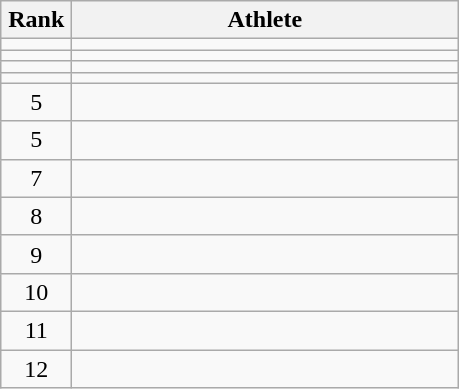<table class="wikitable" style="text-align: center;">
<tr>
<th width=40>Rank</th>
<th width=250>Athlete</th>
</tr>
<tr>
<td></td>
<td align=left></td>
</tr>
<tr>
<td></td>
<td align=left></td>
</tr>
<tr>
<td></td>
<td align=left></td>
</tr>
<tr>
<td></td>
<td align=left></td>
</tr>
<tr>
<td>5</td>
<td align=left></td>
</tr>
<tr>
<td>5</td>
<td align=left></td>
</tr>
<tr>
<td>7</td>
<td align=left></td>
</tr>
<tr>
<td>8</td>
<td align=left></td>
</tr>
<tr>
<td>9</td>
<td align=left></td>
</tr>
<tr>
<td>10</td>
<td align=left></td>
</tr>
<tr>
<td>11</td>
<td align=left></td>
</tr>
<tr>
<td>12</td>
<td align=left></td>
</tr>
</table>
